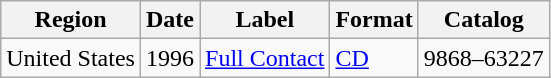<table class="wikitable">
<tr>
<th>Region</th>
<th>Date</th>
<th>Label</th>
<th>Format</th>
<th>Catalog</th>
</tr>
<tr>
<td>United States</td>
<td>1996</td>
<td><a href='#'>Full Contact</a></td>
<td><a href='#'>CD</a></td>
<td>9868–63227</td>
</tr>
</table>
